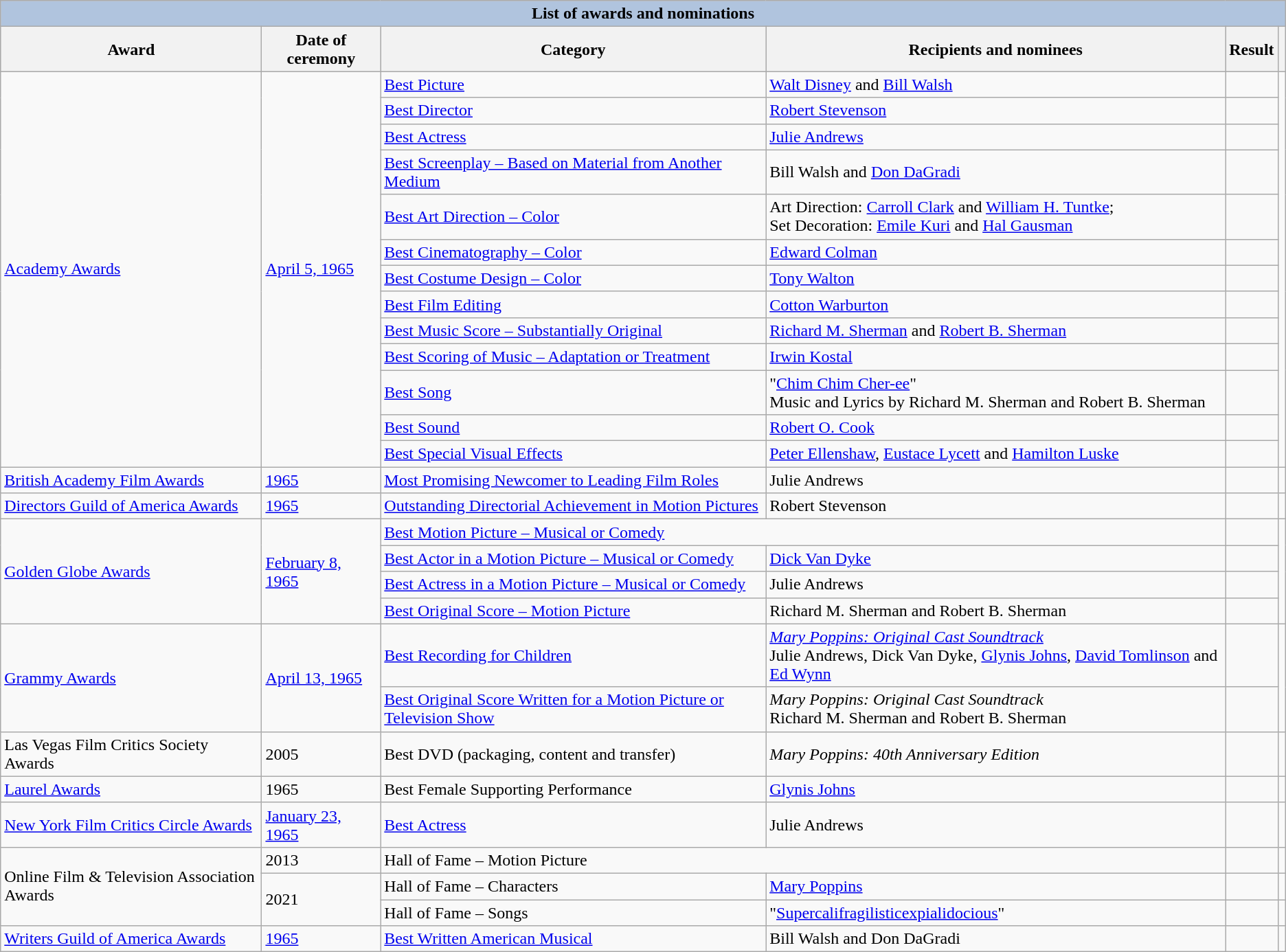<table class="wikitable plainrowheaders">
<tr style="background:#ccc; text-align:center;">
<th colspan="6" style="background: LightSteelBlue;">List of awards and nominations</th>
</tr>
<tr style="background:#ccc; text-align:center;">
<th>Award</th>
<th>Date of ceremony</th>
<th>Category</th>
<th>Recipients and nominees</th>
<th>Result</th>
<th></th>
</tr>
<tr>
<td rowspan="13"><a href='#'>Academy Awards</a></td>
<td rowspan="13"><a href='#'>April 5, 1965</a></td>
<td><a href='#'>Best Picture</a></td>
<td><a href='#'>Walt Disney</a> and <a href='#'>Bill Walsh</a></td>
<td></td>
<td rowspan="13" align="center"></td>
</tr>
<tr>
<td><a href='#'>Best Director</a></td>
<td><a href='#'>Robert Stevenson</a></td>
<td></td>
</tr>
<tr>
<td><a href='#'>Best Actress</a></td>
<td><a href='#'>Julie Andrews</a></td>
<td></td>
</tr>
<tr>
<td><a href='#'>Best Screenplay – Based on Material from Another Medium</a></td>
<td>Bill Walsh and <a href='#'>Don DaGradi</a></td>
<td></td>
</tr>
<tr>
<td><a href='#'>Best Art Direction – Color</a></td>
<td>Art Direction: <a href='#'>Carroll Clark</a> and <a href='#'>William H. Tuntke</a>; <br> Set Decoration: <a href='#'>Emile Kuri</a> and <a href='#'>Hal Gausman</a></td>
<td></td>
</tr>
<tr>
<td><a href='#'>Best Cinematography – Color</a></td>
<td><a href='#'>Edward Colman</a></td>
<td></td>
</tr>
<tr>
<td><a href='#'>Best Costume Design – Color</a></td>
<td><a href='#'>Tony Walton</a></td>
<td></td>
</tr>
<tr>
<td><a href='#'>Best Film Editing</a></td>
<td><a href='#'>Cotton Warburton</a></td>
<td></td>
</tr>
<tr>
<td><a href='#'>Best Music Score – Substantially Original</a></td>
<td><a href='#'>Richard M. Sherman</a> and <a href='#'>Robert B. Sherman</a></td>
<td></td>
</tr>
<tr>
<td><a href='#'>Best Scoring of Music – Adaptation or Treatment</a></td>
<td><a href='#'>Irwin Kostal</a></td>
<td></td>
</tr>
<tr>
<td><a href='#'>Best Song</a></td>
<td>"<a href='#'>Chim Chim Cher-ee</a>" <br> Music and Lyrics by Richard M. Sherman and Robert B. Sherman</td>
<td></td>
</tr>
<tr>
<td><a href='#'>Best Sound</a></td>
<td><a href='#'>Robert O. Cook</a></td>
<td></td>
</tr>
<tr>
<td><a href='#'>Best Special Visual Effects</a></td>
<td><a href='#'>Peter Ellenshaw</a>, <a href='#'>Eustace Lycett</a> and <a href='#'>Hamilton Luske</a></td>
<td></td>
</tr>
<tr>
<td><a href='#'>British Academy Film Awards</a></td>
<td><a href='#'>1965</a></td>
<td><a href='#'>Most Promising Newcomer to Leading Film Roles</a></td>
<td>Julie Andrews</td>
<td></td>
<td align="center"></td>
</tr>
<tr>
<td><a href='#'>Directors Guild of America Awards</a></td>
<td><a href='#'>1965</a></td>
<td><a href='#'>Outstanding Directorial Achievement in Motion Pictures</a></td>
<td>Robert Stevenson</td>
<td></td>
<td align="center"></td>
</tr>
<tr>
<td rowspan="4"><a href='#'>Golden Globe Awards</a></td>
<td rowspan="4"><a href='#'>February 8, 1965</a></td>
<td colspan="2"><a href='#'>Best Motion Picture – Musical or Comedy</a></td>
<td></td>
<td rowspan="4" align="center"></td>
</tr>
<tr>
<td><a href='#'>Best Actor in a Motion Picture – Musical or Comedy</a></td>
<td><a href='#'>Dick Van Dyke</a></td>
<td></td>
</tr>
<tr>
<td><a href='#'>Best Actress in a Motion Picture – Musical or Comedy</a></td>
<td>Julie Andrews</td>
<td></td>
</tr>
<tr>
<td><a href='#'>Best Original Score – Motion Picture</a></td>
<td>Richard M. Sherman and Robert B. Sherman</td>
<td></td>
</tr>
<tr>
<td rowspan="2"><a href='#'>Grammy Awards</a></td>
<td rowspan="2"><a href='#'>April 13, 1965</a></td>
<td><a href='#'>Best Recording for Children</a></td>
<td><em><a href='#'>Mary Poppins: Original Cast Soundtrack</a></em> <br> Julie Andrews, Dick Van Dyke, <a href='#'>Glynis Johns</a>, <a href='#'>David Tomlinson</a> and <a href='#'>Ed Wynn</a></td>
<td></td>
<td rowspan="2" align="center"></td>
</tr>
<tr>
<td><a href='#'>Best Original Score Written for a Motion Picture or Television Show</a></td>
<td><em>Mary Poppins: Original Cast Soundtrack</em> <br> Richard M. Sherman and Robert B. Sherman</td>
<td></td>
</tr>
<tr>
<td>Las Vegas Film Critics Society Awards</td>
<td>2005</td>
<td>Best DVD (packaging, content and transfer)</td>
<td><em>Mary Poppins: 40th Anniversary Edition</em></td>
<td></td>
<td align="center"></td>
</tr>
<tr>
<td><a href='#'>Laurel Awards</a></td>
<td>1965</td>
<td>Best Female Supporting Performance</td>
<td><a href='#'>Glynis Johns</a></td>
<td></td>
<td align="center"></td>
</tr>
<tr>
<td><a href='#'>New York Film Critics Circle Awards</a></td>
<td><a href='#'>January 23, 1965</a></td>
<td><a href='#'>Best Actress</a></td>
<td>Julie Andrews</td>
<td></td>
<td align="center"></td>
</tr>
<tr>
<td rowspan="3">Online Film & Television Association Awards</td>
<td>2013</td>
<td colspan="2">Hall of Fame – Motion Picture</td>
<td></td>
<td align="center"></td>
</tr>
<tr>
<td rowspan="2">2021</td>
<td>Hall of Fame – Characters</td>
<td><a href='#'>Mary Poppins</a></td>
<td></td>
<td align="center"></td>
</tr>
<tr>
<td>Hall of Fame – Songs</td>
<td>"<a href='#'>Supercalifragilisticexpialidocious</a>"</td>
<td></td>
<td align="center"></td>
</tr>
<tr>
<td><a href='#'>Writers Guild of America Awards</a></td>
<td><a href='#'>1965</a></td>
<td><a href='#'>Best Written American Musical</a></td>
<td>Bill Walsh and Don DaGradi</td>
<td></td>
<td align="center"></td>
</tr>
</table>
